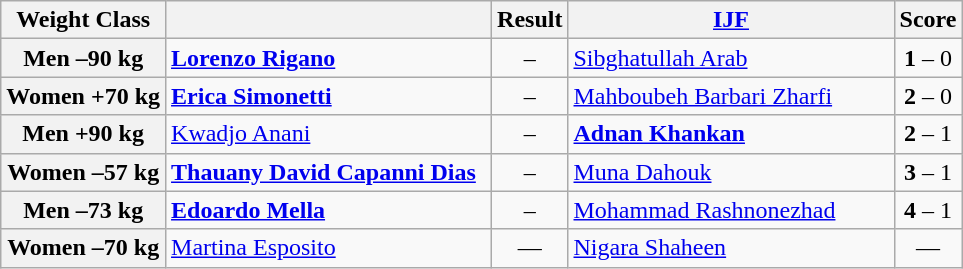<table class="wikitable">
<tr>
<th>Weight Class</th>
<th style="width:210px;"></th>
<th>Result</th>
<th style="width:210px;"><a href='#'>IJF</a></th>
<th>Score</th>
</tr>
<tr>
<th>Men –90 kg</th>
<td><strong><a href='#'>Lorenzo Rigano</a></strong></td>
<td align="center"><strong></strong> – </td>
<td><a href='#'>Sibghatullah Arab</a></td>
<td align="center"><strong>1</strong> – 0</td>
</tr>
<tr>
<th>Women +70 kg</th>
<td><strong><a href='#'>Erica Simonetti</a></strong></td>
<td align="center"><strong></strong> – </td>
<td><a href='#'>Mahboubeh Barbari Zharfi</a></td>
<td align="center"><strong>2</strong> – 0</td>
</tr>
<tr>
<th>Men +90 kg</th>
<td><a href='#'>Kwadjo Anani</a></td>
<td align="center"> – <strong></strong></td>
<td><strong><a href='#'>Adnan Khankan</a></strong></td>
<td align="center"><strong>2</strong> – 1</td>
</tr>
<tr>
<th>Women –57 kg</th>
<td><strong><a href='#'>Thauany David Capanni Dias</a></strong></td>
<td align="center"><strong></strong> – </td>
<td><a href='#'>Muna Dahouk</a></td>
<td align="center"><strong>3</strong> – 1</td>
</tr>
<tr>
<th>Men –73 kg</th>
<td><strong><a href='#'>Edoardo Mella</a></strong></td>
<td align="center"><strong></strong> – </td>
<td><a href='#'>Mohammad Rashnonezhad</a></td>
<td align="center"><strong>4</strong> – 1</td>
</tr>
<tr>
<th>Women –70 kg</th>
<td><a href='#'>Martina Esposito</a></td>
<td align="center">—</td>
<td><a href='#'>Nigara Shaheen</a></td>
<td align="center">—</td>
</tr>
</table>
